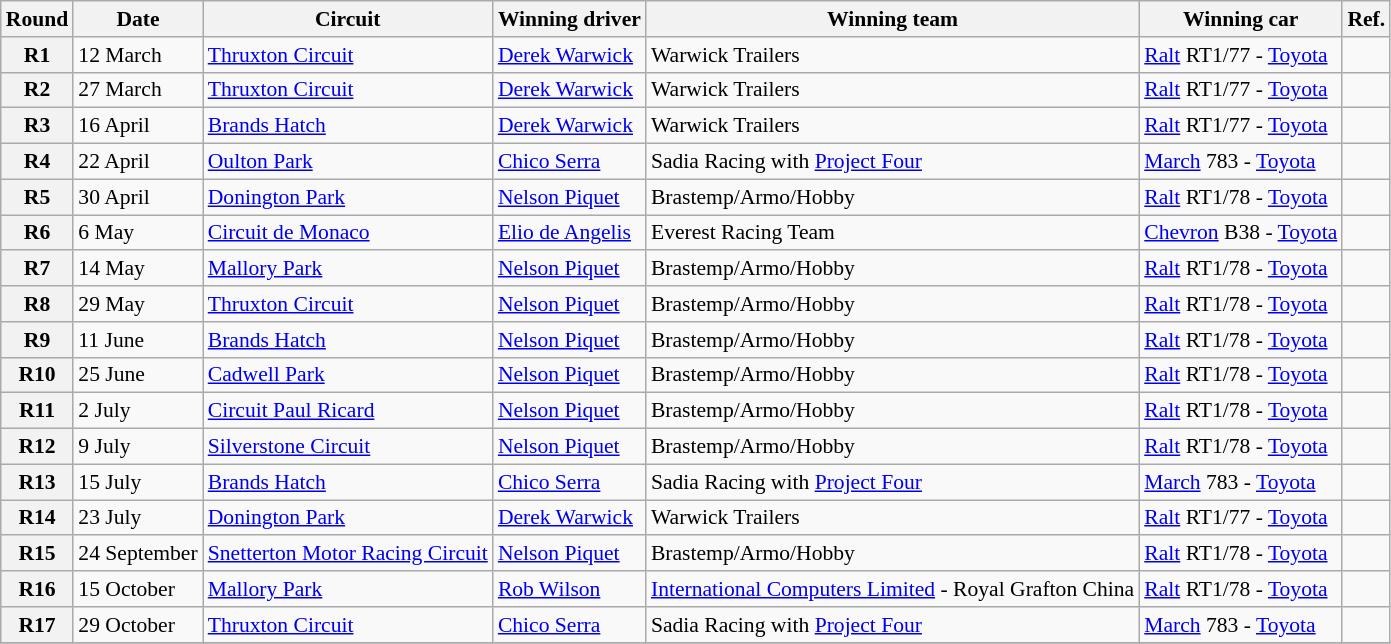<table class="wikitable" style="font-size: 90%;">
<tr>
<th>Round</th>
<th>Date</th>
<th>Circuit</th>
<th>Winning driver</th>
<th>Winning team</th>
<th>Winning car</th>
<th>Ref.</th>
</tr>
<tr>
<th>R1</th>
<td>12 March</td>
<td> <a href='#'>Thruxton Circuit</a></td>
<td> <a href='#'>Derek Warwick</a></td>
<td>Warwick Trailers</td>
<td><a href='#'>Ralt</a> RT1/77 - <a href='#'>Toyota</a></td>
<td></td>
</tr>
<tr>
<th>R2</th>
<td>27 March</td>
<td> <a href='#'>Thruxton Circuit</a></td>
<td> <a href='#'>Derek Warwick</a></td>
<td>Warwick Trailers</td>
<td><a href='#'>Ralt</a> RT1/77 - <a href='#'>Toyota</a></td>
<td></td>
</tr>
<tr>
<th>R3</th>
<td>16 April</td>
<td> <a href='#'>Brands Hatch</a></td>
<td> <a href='#'>Derek Warwick</a></td>
<td>Warwick Trailers</td>
<td><a href='#'>Ralt</a> RT1/77 - <a href='#'>Toyota</a></td>
<td></td>
</tr>
<tr>
<th>R4</th>
<td>22 April</td>
<td> <a href='#'>Oulton Park</a></td>
<td> <a href='#'>Chico Serra</a></td>
<td>Sadia Racing with <a href='#'>Project Four</a></td>
<td><a href='#'>March</a> 783 - <a href='#'>Toyota</a></td>
<td></td>
</tr>
<tr>
<th>R5</th>
<td>30 April</td>
<td> <a href='#'>Donington Park</a></td>
<td> <a href='#'>Nelson Piquet</a></td>
<td>Brastemp/Armo/Hobby</td>
<td><a href='#'>Ralt</a> RT1/78 - <a href='#'>Toyota</a></td>
<td></td>
</tr>
<tr>
<th>R6</th>
<td>6 May</td>
<td> <a href='#'>Circuit de Monaco</a></td>
<td> <a href='#'>Elio de Angelis</a></td>
<td>Everest Racing Team</td>
<td><a href='#'>Chevron</a> B38 - <a href='#'>Toyota</a></td>
<td></td>
</tr>
<tr>
<th>R7</th>
<td>14 May</td>
<td> <a href='#'>Mallory Park</a></td>
<td> <a href='#'>Nelson Piquet</a></td>
<td>Brastemp/Armo/Hobby</td>
<td><a href='#'>Ralt</a> RT1/78 - <a href='#'>Toyota</a></td>
<td></td>
</tr>
<tr>
<th>R8</th>
<td>29 May</td>
<td> <a href='#'>Thruxton Circuit</a></td>
<td> <a href='#'>Nelson Piquet</a></td>
<td>Brastemp/Armo/Hobby</td>
<td><a href='#'>Ralt</a> RT1/78 - <a href='#'>Toyota</a></td>
<td></td>
</tr>
<tr>
<th>R9</th>
<td>11 June</td>
<td> <a href='#'>Brands Hatch</a></td>
<td> <a href='#'>Nelson Piquet</a></td>
<td>Brastemp/Armo/Hobby</td>
<td><a href='#'>Ralt</a> RT1/78 - <a href='#'>Toyota</a></td>
<td></td>
</tr>
<tr>
<th>R10</th>
<td>25 June</td>
<td> <a href='#'>Cadwell Park</a></td>
<td> <a href='#'>Nelson Piquet</a></td>
<td>Brastemp/Armo/Hobby</td>
<td><a href='#'>Ralt</a> RT1/78 - <a href='#'>Toyota</a></td>
<td></td>
</tr>
<tr>
<th>R11</th>
<td>2 July</td>
<td> <a href='#'>Circuit Paul Ricard</a></td>
<td> <a href='#'>Nelson Piquet</a></td>
<td>Brastemp/Armo/Hobby</td>
<td><a href='#'>Ralt</a> RT1/78 - <a href='#'>Toyota</a></td>
<td></td>
</tr>
<tr>
<th>R12</th>
<td>9 July</td>
<td> <a href='#'>Silverstone Circuit</a></td>
<td> <a href='#'>Nelson Piquet</a></td>
<td>Brastemp/Armo/Hobby</td>
<td><a href='#'>Ralt</a> RT1/78 - <a href='#'>Toyota</a></td>
<td></td>
</tr>
<tr>
<th>R13</th>
<td>15 July</td>
<td> <a href='#'>Brands Hatch</a></td>
<td> <a href='#'>Chico Serra</a></td>
<td>Sadia Racing with <a href='#'>Project Four</a></td>
<td><a href='#'>March</a> 783 - <a href='#'>Toyota</a></td>
<td></td>
</tr>
<tr>
<th>R14</th>
<td>23 July</td>
<td> <a href='#'>Donington Park</a></td>
<td> <a href='#'>Derek Warwick</a></td>
<td>Warwick Trailers</td>
<td><a href='#'>Ralt</a> RT1/77 - <a href='#'>Toyota</a></td>
<td></td>
</tr>
<tr>
<th>R15</th>
<td>24 September</td>
<td> <a href='#'>Snetterton Motor Racing Circuit</a></td>
<td> <a href='#'>Nelson Piquet</a></td>
<td>Brastemp/Armo/Hobby</td>
<td><a href='#'>Ralt</a> RT1/78 - <a href='#'>Toyota</a></td>
<td></td>
</tr>
<tr>
<th>R16</th>
<td>15 October</td>
<td> <a href='#'>Mallory Park</a></td>
<td> <a href='#'>Rob Wilson</a></td>
<td><a href='#'>International Computers Limited</a> - Royal Grafton China</td>
<td><a href='#'>Ralt</a> RT1/78 - <a href='#'>Toyota</a></td>
<td></td>
</tr>
<tr>
<th>R17</th>
<td>29 October</td>
<td> <a href='#'>Thruxton Circuit</a></td>
<td> <a href='#'>Chico Serra</a></td>
<td>Sadia Racing with <a href='#'>Project Four</a></td>
<td><a href='#'>March</a> 783 - <a href='#'>Toyota</a></td>
<td></td>
</tr>
<tr>
</tr>
</table>
